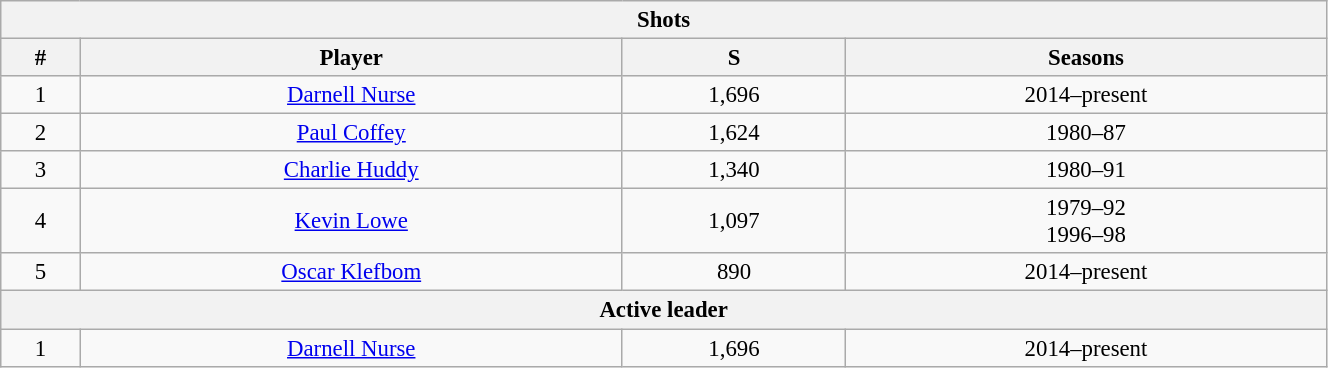<table class="wikitable" style="text-align: center; font-size: 95%" width="70%">
<tr>
<th colspan="4">Shots</th>
</tr>
<tr>
<th>#</th>
<th>Player</th>
<th>S</th>
<th>Seasons</th>
</tr>
<tr>
<td>1</td>
<td><a href='#'>Darnell Nurse</a></td>
<td>1,696</td>
<td>2014–present</td>
</tr>
<tr>
<td>2</td>
<td><a href='#'>Paul Coffey</a></td>
<td>1,624</td>
<td>1980–87</td>
</tr>
<tr>
<td>3</td>
<td><a href='#'>Charlie Huddy</a></td>
<td>1,340</td>
<td>1980–91</td>
</tr>
<tr>
<td>4</td>
<td><a href='#'>Kevin Lowe</a></td>
<td>1,097</td>
<td>1979–92<br>1996–98</td>
</tr>
<tr>
<td>5</td>
<td><a href='#'>Oscar Klefbom</a></td>
<td>890</td>
<td>2014–present</td>
</tr>
<tr>
<th colspan="4">Active leader</th>
</tr>
<tr>
<td>1</td>
<td><a href='#'>Darnell Nurse</a></td>
<td>1,696</td>
<td>2014–present</td>
</tr>
</table>
